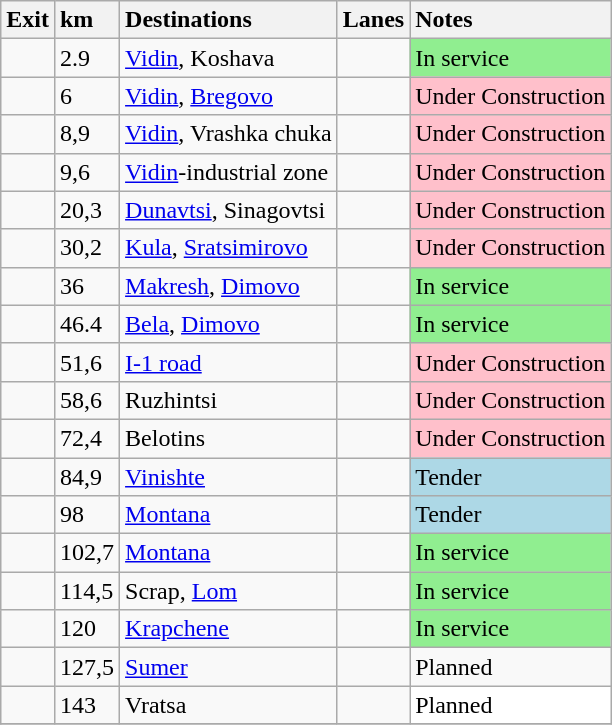<table class="wikitable">
<tr>
<th style="text-align:left">Exit</th>
<th style="text-align:left">km</th>
<th style="text-align:left">Destinations</th>
<th style="text-align:left">Lanes</th>
<th style="text-align:left">Notes</th>
</tr>
<tr>
<td></td>
<td>2.9</td>
<td><a href='#'>Vidin</a>, Koshava</td>
<td></td>
<td style="background:lightgreen;">In service</td>
</tr>
<tr>
<td></td>
<td>6</td>
<td><a href='#'>Vidin</a>, <a href='#'>Bregovo</a></td>
<td style="text-align:center"></td>
<td style="background:pink;">Under Construction</td>
</tr>
<tr>
<td></td>
<td>8,9</td>
<td><a href='#'>Vidin</a>, Vrashka chuka</td>
<td style="text-align:center"></td>
<td style="background:pink;">Under Construction</td>
</tr>
<tr>
<td></td>
<td>9,6</td>
<td><a href='#'>Vidin</a>-industrial zone</td>
<td style="text-align:center"></td>
<td style="background:pink;">Under Construction</td>
</tr>
<tr>
<td></td>
<td>20,3</td>
<td><a href='#'>Dunavtsi</a>, Sinagovtsi</td>
<td style="text-align:center"></td>
<td style="background:pink;">Under Construction</td>
</tr>
<tr>
<td></td>
<td>30,2</td>
<td><a href='#'>Kula</a>, <a href='#'>Sratsimirovo</a></td>
<td style="text-align:center"></td>
<td style="background:pink;">Under Construction</td>
</tr>
<tr>
<td></td>
<td>36</td>
<td><a href='#'>Makresh</a>, <a href='#'>Dimovo</a></td>
<td style="text-align:center"></td>
<td style="background:lightgreen;">In service</td>
</tr>
<tr>
<td></td>
<td>46.4</td>
<td><a href='#'>Bela</a>, <a href='#'>Dimovo</a></td>
<td style="text-align:center"></td>
<td style="background:lightgreen;">In service</td>
</tr>
<tr>
<td></td>
<td>51,6</td>
<td><a href='#'>I-1 road</a></td>
<td style="text-align:center"></td>
<td style="background:pink;">Under Construction</td>
</tr>
<tr>
<td></td>
<td>58,6</td>
<td>Ruzhintsi </td>
<td style="text-align:center"></td>
<td style="background:pink;">Under Construction</td>
</tr>
<tr>
<td></td>
<td>72,4</td>
<td>Belotins </td>
<td style="text-align:center"></td>
<td style="background:pink;">Under Construction</td>
</tr>
<tr>
<td></td>
<td>84,9</td>
<td><a href='#'>Vinishte</a> </td>
<td style="text-align:center"></td>
<td style="background:lightblue;">Tender</td>
</tr>
<tr>
<td></td>
<td>98</td>
<td><a href='#'>Montana</a></td>
<td style="text-align:center"></td>
<td style="background:lightblue;">Tender</td>
</tr>
<tr>
<td></td>
<td>102,7</td>
<td><a href='#'>Montana</a></td>
<td style="text-align:center"></td>
<td style="background:lightgreen;">In service</td>
</tr>
<tr>
<td></td>
<td>114,5</td>
<td>Scrap, <a href='#'>Lom</a></td>
<td style="text-align:center"></td>
<td style="background:lightgreen;">In service</td>
</tr>
<tr>
<td></td>
<td>120</td>
<td><a href='#'>Krapchene</a></td>
<td style="text-align:center"></td>
<td style="background:lightgreen;">In service</td>
</tr>
<tr>
<td></td>
<td>127,5</td>
<td><a href='#'>Sumer</a></td>
<td style="text-align:center"></td>
<td>Planned</td>
</tr>
<tr>
<td></td>
<td>143</td>
<td>Vratsa </td>
<td style="text-align:center"></td>
<td style="background:white;">Planned</td>
</tr>
<tr>
</tr>
</table>
